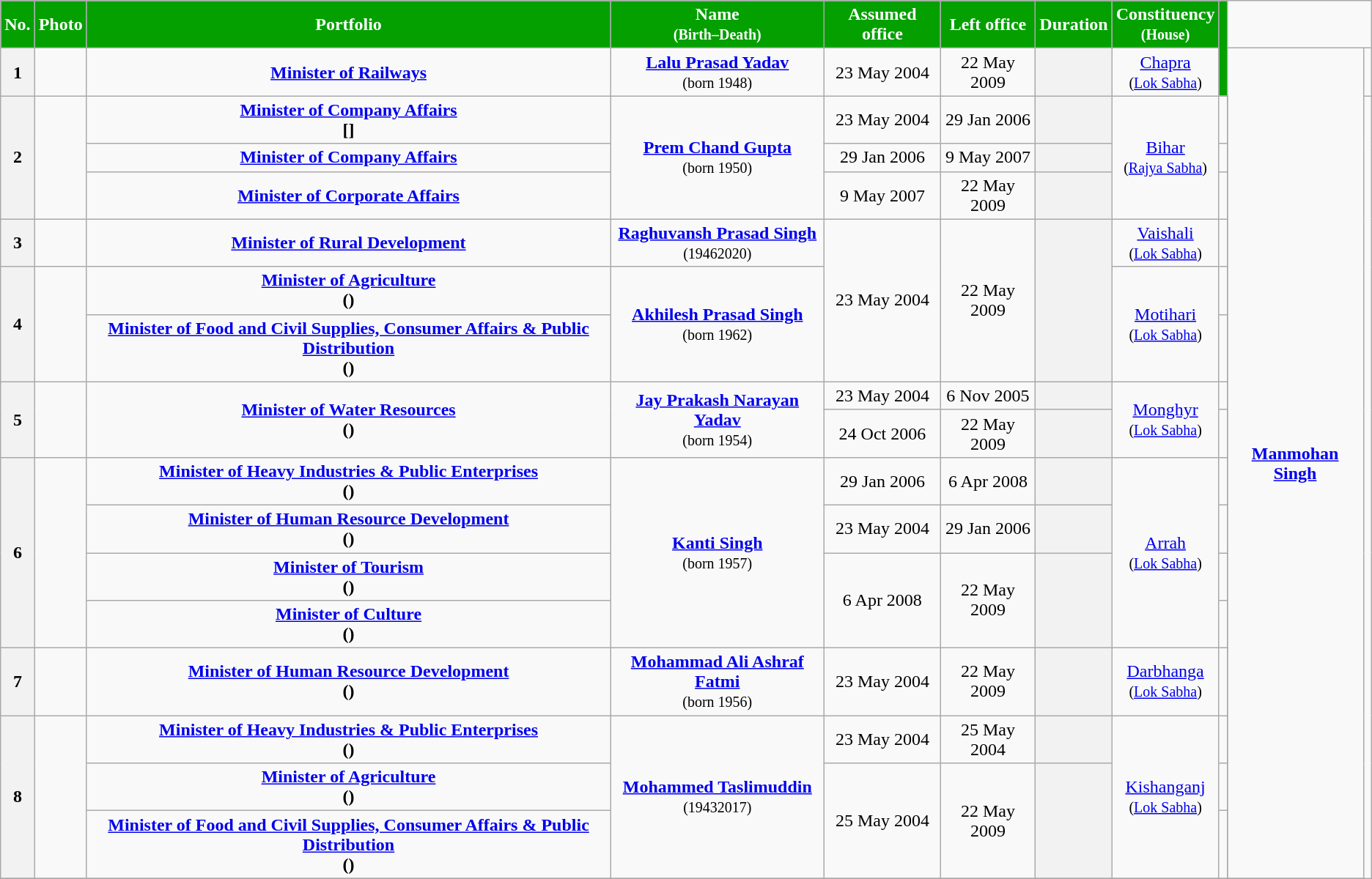<table class="wikitable sortable" style="text-align:center;">
<tr>
<th style="background-color:#03A000;color:white">No.</th>
<th style="background-color:#03A000;color:white">Photo</th>
<th style="background-color:#03A000;color:white">Portfolio</th>
<th style="background-color:#03A000;color:white">Name<br><small>(Birth–Death)</small></th>
<th style="background-color:#03A000;color:white">Assumed office</th>
<th style="background-color:#03A000;color:white">Left office</th>
<th style="background-color:#03A000;color:white">Duration</th>
<th style="background-color:#03A000;color:white">Constituency<br><small>(House)</small></th>
<th rowspan=2 colspan=2 style="background-color:#03A000;color:white"><a href='#'></a></th>
</tr>
<tr>
<th>1</th>
<td></td>
<td><strong><a href='#'>Minister of Railways</a></strong></td>
<td><strong><a href='#'>Lalu Prasad Yadav</a></strong><br><small>(born 1948)</small></td>
<td>23 May 2004</td>
<td>22 May 2009</td>
<th></th>
<td><a href='#'>Chapra</a><br><small>(<a href='#'>Lok Sabha</a>)</small></td>
<td rowspan="17"><strong><a href='#'>Manmohan Singh</a></strong></td>
<td></td>
</tr>
<tr>
<th rowspan="3">2</th>
<td rowspan="3"></td>
<td><strong><a href='#'>Minister of Company Affairs</a></strong><br><strong>[]</strong></td>
<td rowspan="3"><strong><a href='#'>Prem Chand Gupta</a></strong><br><small>(born 1950)</small></td>
<td>23 May 2004</td>
<td>29 Jan 2006</td>
<th></th>
<td rowspan="3"><a href='#'>Bihar</a><br><small>(<a href='#'>Rajya Sabha</a>)</small></td>
<td></td>
</tr>
<tr>
<td><strong><a href='#'>Minister of Company Affairs</a></strong></td>
<td>29 Jan 2006</td>
<td>9 May 2007</td>
<th></th>
<td></td>
</tr>
<tr>
<td><strong><a href='#'>Minister of Corporate Affairs</a></strong></td>
<td>9 May 2007</td>
<td>22 May 2009</td>
<th></th>
<td></td>
</tr>
<tr>
<th>3</th>
<td></td>
<td><strong><a href='#'>Minister of Rural Development</a></strong></td>
<td><strong><a href='#'>Raghuvansh Prasad Singh</a></strong><br><small>(19462020)</small></td>
<td rowspan="3">23 May 2004</td>
<td rowspan="3">22 May 2009</td>
<th rowspan="3"></th>
<td><a href='#'>Vaishali</a><br><small>(<a href='#'>Lok Sabha</a>)</small></td>
<td></td>
</tr>
<tr>
<th rowspan="2">4</th>
<td rowspan="2"></td>
<td><strong><a href='#'>Minister of Agriculture</a></strong><br><strong>()</strong></td>
<td rowspan="2"><strong><a href='#'>Akhilesh Prasad Singh</a></strong><br><small>(born 1962)</small></td>
<td rowspan="2"><a href='#'>Motihari</a><br><small>(<a href='#'>Lok Sabha</a>)</small></td>
<td></td>
</tr>
<tr>
<td><strong><a href='#'>Minister of Food and Civil Supplies, Consumer Affairs & Public Distribution</a></strong><br><strong>()</strong></td>
<td></td>
</tr>
<tr>
<th rowspan="2">5</th>
<td rowspan="2"></td>
<td rowspan="2"><strong><a href='#'>Minister of Water Resources</a></strong><br><strong>()</strong></td>
<td rowspan="2"><strong><a href='#'>Jay Prakash Narayan Yadav</a></strong><br><small>(born 1954)</small></td>
<td>23 May 2004</td>
<td>6 Nov 2005</td>
<th></th>
<td rowspan="2"><a href='#'>Monghyr</a><br><small>(<a href='#'>Lok Sabha</a>)</small></td>
<td></td>
</tr>
<tr>
<td>24 Oct 2006</td>
<td>22 May 2009</td>
<th></th>
<td></td>
</tr>
<tr>
<th rowspan="4">6</th>
<td rowspan="4"></td>
<td><strong><a href='#'>Minister of Heavy Industries & Public Enterprises</a></strong><br><strong>()</strong></td>
<td rowspan="4"><strong><a href='#'>Kanti Singh</a></strong><br><small>(born 1957)</small></td>
<td>29 Jan 2006</td>
<td>6 Apr 2008</td>
<th></th>
<td rowspan="4"><a href='#'>Arrah</a><br><small>(<a href='#'>Lok Sabha</a>)</small></td>
<td></td>
</tr>
<tr>
<td><strong><a href='#'>Minister of Human Resource Development</a></strong><br><strong>()</strong></td>
<td>23 May 2004</td>
<td>29 Jan 2006</td>
<th></th>
<td></td>
</tr>
<tr>
<td><strong><a href='#'>Minister of Tourism</a></strong><br><strong>()</strong></td>
<td rowspan="2">6 Apr 2008</td>
<td rowspan="2">22 May 2009</td>
<th rowspan="2"></th>
<td></td>
</tr>
<tr>
<td><strong><a href='#'>Minister of Culture</a></strong><br><strong>()</strong></td>
<td></td>
</tr>
<tr>
<th>7</th>
<td></td>
<td><strong><a href='#'>Minister of Human Resource Development</a></strong><br><strong>()</strong></td>
<td><strong><a href='#'>Mohammad Ali Ashraf Fatmi</a></strong><br><small>(born 1956)</small></td>
<td>23 May 2004</td>
<td>22 May 2009</td>
<th></th>
<td><a href='#'>Darbhanga</a><br><small>(<a href='#'>Lok Sabha</a>)</small></td>
<td></td>
</tr>
<tr>
<th rowspan="3">8</th>
<td rowspan="3"></td>
<td><strong><a href='#'>Minister of Heavy Industries & Public Enterprises</a></strong><br><strong>()</strong></td>
<td rowspan="3"><strong><a href='#'>Mohammed Taslimuddin</a></strong><br><small>(19432017)</small></td>
<td>23 May 2004</td>
<td>25 May 2004</td>
<th></th>
<td rowspan="3"><a href='#'>Kishanganj</a><br><small>(<a href='#'>Lok Sabha</a>)</small></td>
<td></td>
</tr>
<tr>
<td><strong><a href='#'>Minister of Agriculture</a></strong><br><strong>()</strong></td>
<td rowspan="2">25 May 2004</td>
<td rowspan="2">22 May 2009</td>
<th rowspan="2"></th>
<td></td>
</tr>
<tr>
<td><strong><a href='#'>Minister of Food and Civil Supplies, Consumer Affairs & Public Distribution</a></strong><br><strong>()</strong></td>
<td></td>
</tr>
<tr>
</tr>
</table>
